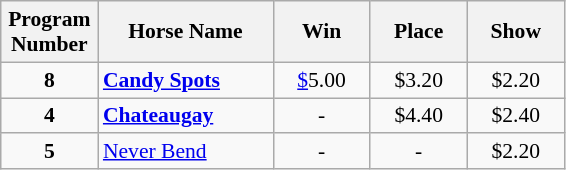<table class="wikitable sortable" style="font-size:90%">
<tr>
<th width="58px">Program <br> Number</th>
<th width="110px">Horse Name <br></th>
<th width="58px">Win <br></th>
<th width="58px">Place <br></th>
<th width="58px">Show <br></th>
</tr>
<tr>
<td align=center><strong>8</strong></td>
<td><strong><a href='#'>Candy Spots</a></strong></td>
<td align=center><a href='#'>$</a>5.00</td>
<td align=center>$3.20</td>
<td align=center>$2.20</td>
</tr>
<tr>
<td align=center><strong>4</strong></td>
<td><strong><a href='#'>Chateaugay</a></strong></td>
<td align=center>-</td>
<td align=center>$4.40</td>
<td align=center>$2.40</td>
</tr>
<tr>
<td align=center><strong>5</strong></td>
<td><a href='#'>Never Bend</a></td>
<td align=center>-</td>
<td align=center>-</td>
<td align=center>$2.20</td>
</tr>
</table>
